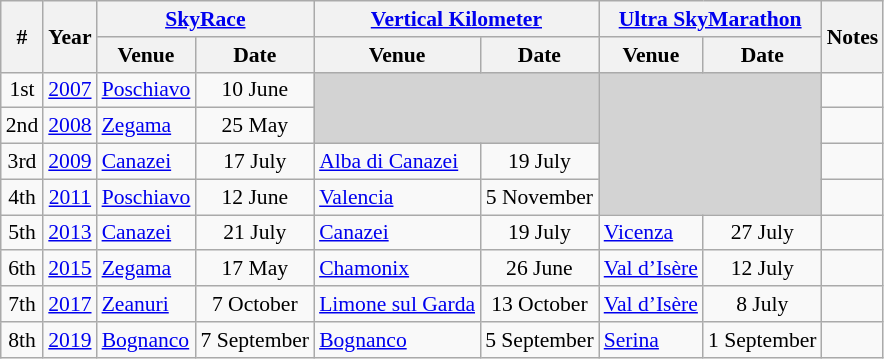<table class="wikitable" style="width:; font-size:90%; text-align:center;">
<tr>
<th rowspan=2>#</th>
<th rowspan=2>Year</th>
<th colspan=2><a href='#'>SkyRace</a></th>
<th colspan=2><a href='#'>Vertical Kilometer</a></th>
<th colspan=2><a href='#'>Ultra SkyMarathon</a></th>
<th rowspan=2>Notes</th>
</tr>
<tr>
<th>Venue</th>
<th>Date</th>
<th>Venue</th>
<th>Date</th>
<th>Venue</th>
<th>Date</th>
</tr>
<tr>
<td>1st</td>
<td><a href='#'>2007</a></td>
<td align=left> <a href='#'>Poschiavo</a></td>
<td>10 June</td>
<td colspan=2 rowspan=2 bgcolor=lightgrey></td>
<td colspan=2 rowspan=4 bgcolor=lightgrey></td>
<td></td>
</tr>
<tr>
<td>2nd</td>
<td><a href='#'>2008</a></td>
<td align=left> <a href='#'>Zegama</a></td>
<td>25 May</td>
<td></td>
</tr>
<tr>
<td>3rd</td>
<td><a href='#'>2009</a></td>
<td align=left> <a href='#'>Canazei</a></td>
<td>17 July</td>
<td align=left> <a href='#'>Alba di Canazei</a></td>
<td>19 July</td>
<td></td>
</tr>
<tr>
<td>4th</td>
<td><a href='#'>2011</a></td>
<td align=left> <a href='#'>Poschiavo</a></td>
<td>12 June</td>
<td align=left> <a href='#'>Valencia</a></td>
<td>5 November</td>
<td></td>
</tr>
<tr>
<td>5th</td>
<td><a href='#'>2013</a></td>
<td align=left> <a href='#'>Canazei</a></td>
<td>21 July</td>
<td align=left> <a href='#'>Canazei</a></td>
<td>19 July</td>
<td align=left> <a href='#'>Vicenza</a></td>
<td>27 July</td>
<td></td>
</tr>
<tr>
<td>6th</td>
<td><a href='#'>2015</a></td>
<td align=left> <a href='#'>Zegama</a></td>
<td>17 May</td>
<td align=left> <a href='#'>Chamonix</a></td>
<td>26 June</td>
<td align=left> <a href='#'>Val d’Isère</a></td>
<td>12 July</td>
<td></td>
</tr>
<tr>
<td>7th</td>
<td><a href='#'>2017</a></td>
<td align=left> <a href='#'>Zeanuri</a></td>
<td>7 October</td>
<td align=left> <a href='#'>Limone sul Garda</a></td>
<td>13 October</td>
<td align=left> <a href='#'>Val d’Isère</a></td>
<td>8 July</td>
<td></td>
</tr>
<tr>
<td>8th</td>
<td><a href='#'>2019</a></td>
<td align=left> <a href='#'>Bognanco</a></td>
<td>7 September</td>
<td align=left> <a href='#'>Bognanco</a></td>
<td>5 September</td>
<td align=left> <a href='#'>Serina</a></td>
<td>1 September</td>
<td></td>
</tr>
</table>
